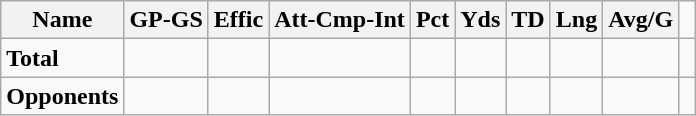<table class="wikitable" style="white-space:nowrap;">
<tr>
<th>Name</th>
<th>GP-GS</th>
<th>Effic</th>
<th>Att-Cmp-Int</th>
<th>Pct</th>
<th>Yds</th>
<th>TD</th>
<th>Lng</th>
<th>Avg/G</th>
</tr>
<tr>
<td><strong>Total</strong></td>
<td> </td>
<td> </td>
<td> </td>
<td> </td>
<td> </td>
<td> </td>
<td> </td>
<td> </td>
<td> </td>
</tr>
<tr>
<td><strong>Opponents</strong></td>
<td> </td>
<td> </td>
<td> </td>
<td> </td>
<td> </td>
<td> </td>
<td> </td>
<td> </td>
<td> </td>
</tr>
</table>
